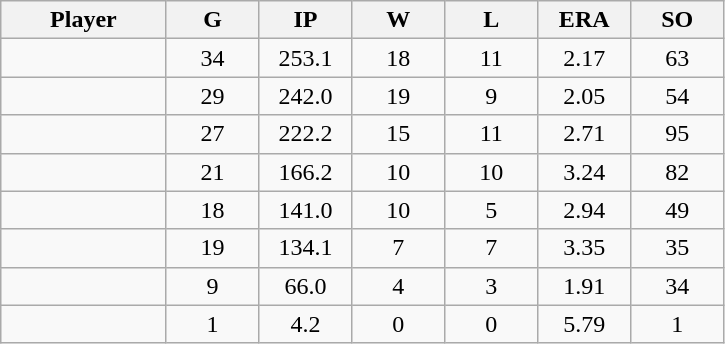<table class="wikitable sortable">
<tr>
<th bgcolor="#DDDDFF" width="16%">Player</th>
<th bgcolor="#DDDDFF" width="9%">G</th>
<th bgcolor="#DDDDFF" width="9%">IP</th>
<th bgcolor="#DDDDFF" width="9%">W</th>
<th bgcolor="#DDDDFF" width="9%">L</th>
<th bgcolor="#DDDDFF" width="9%">ERA</th>
<th bgcolor="#DDDDFF" width="9%">SO</th>
</tr>
<tr align="center">
<td></td>
<td>34</td>
<td>253.1</td>
<td>18</td>
<td>11</td>
<td>2.17</td>
<td>63</td>
</tr>
<tr align="center">
<td></td>
<td>29</td>
<td>242.0</td>
<td>19</td>
<td>9</td>
<td>2.05</td>
<td>54</td>
</tr>
<tr align="center">
<td></td>
<td>27</td>
<td>222.2</td>
<td>15</td>
<td>11</td>
<td>2.71</td>
<td>95</td>
</tr>
<tr align="center">
<td></td>
<td>21</td>
<td>166.2</td>
<td>10</td>
<td>10</td>
<td>3.24</td>
<td>82</td>
</tr>
<tr align="center">
<td></td>
<td>18</td>
<td>141.0</td>
<td>10</td>
<td>5</td>
<td>2.94</td>
<td>49</td>
</tr>
<tr align="center">
<td></td>
<td>19</td>
<td>134.1</td>
<td>7</td>
<td>7</td>
<td>3.35</td>
<td>35</td>
</tr>
<tr align="center">
<td></td>
<td>9</td>
<td>66.0</td>
<td>4</td>
<td>3</td>
<td>1.91</td>
<td>34</td>
</tr>
<tr align="center">
<td></td>
<td>1</td>
<td>4.2</td>
<td>0</td>
<td>0</td>
<td>5.79</td>
<td>1</td>
</tr>
</table>
